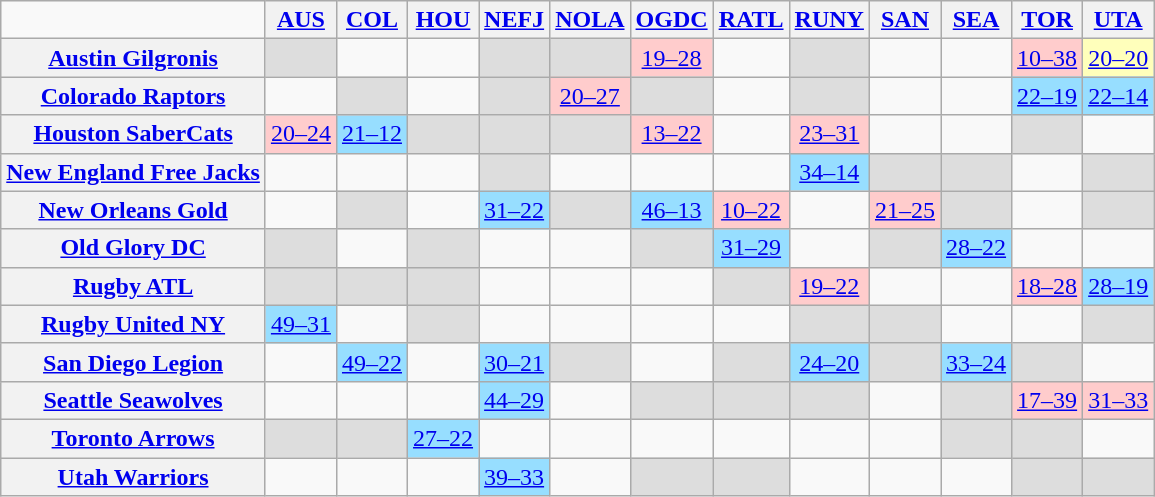<table class="wikitable" style="font-size: 100%; text-align: center;">
<tr>
<td></td>
<th><a href='#'>AUS</a></th>
<th><a href='#'>COL</a></th>
<th><a href='#'>HOU</a></th>
<th><a href='#'>NEFJ</a></th>
<th><a href='#'>NOLA</a></th>
<th><a href='#'>OGDC</a></th>
<th><a href='#'>RATL</a></th>
<th><a href='#'>RUNY</a></th>
<th><a href='#'>SAN</a></th>
<th><a href='#'>SEA</a></th>
<th><a href='#'>TOR</a></th>
<th><a href='#'>UTA</a></th>
</tr>
<tr>
<th><a href='#'>Austin Gilgronis</a></th>
<td style="background:#DDDDDD;"></td>
<td style="background:;"></td>
<td style="background:;"></td>
<td style="background:#DDDDDD;"></td>
<td style="background:#DDDDDD;"></td>
<td style="background:#ffcccc;"><a href='#'>19–28</a></td>
<td style="background:;"></td>
<td style="background:#DDDDDD;"></td>
<td style="background:;"></td>
<td style="background:;"></td>
<td style="background:#ffcccc;"><a href='#'>10–38</a></td>
<td style="background:#ffffbb;"><a href='#'>20–20</a></td>
</tr>
<tr>
<th><a href='#'>Colorado Raptors</a></th>
<td style="background:;"></td>
<td style="background:#DDDDDD;"></td>
<td style="background:;"></td>
<td style="background:#DDDDDD;"></td>
<td style="background:#ffcccc;"><a href='#'>20–27</a></td>
<td style="background:#DDDDDD;"></td>
<td style="background:;"></td>
<td style="background:#DDDDDD;"></td>
<td style="background:;"></td>
<td style="background:;"></td>
<td style="background:#97deff;"><a href='#'>22–19</a></td>
<td style="background:#97deff;"><a href='#'>22–14</a></td>
</tr>
<tr>
<th><a href='#'>Houston SaberCats</a></th>
<td style="background:#ffcccc;"><a href='#'>20–24</a></td>
<td style="background:#97deff;"><a href='#'>21–12</a></td>
<td style="background:#DDDDDD;"></td>
<td style="background:#DDDDDD;"></td>
<td style="background:#DDDDDD;"></td>
<td style="background:#ffcccc;"><a href='#'>13–22</a></td>
<td style="background:;"></td>
<td style="background:#ffcccc;"><a href='#'>23–31</a></td>
<td style="background:;"></td>
<td style="background:;"></td>
<td style="background:#DDDDDD;"></td>
<td style="background:;"></td>
</tr>
<tr>
<th><a href='#'>New England Free Jacks</a></th>
<td style="background:;"></td>
<td style="background:;"></td>
<td style="background:;"></td>
<td style="background:#DDDDDD;"></td>
<td style="background:;"></td>
<td style="background:;"></td>
<td style="background:;"></td>
<td style="background:#97deff;"><a href='#'>34–14</a></td>
<td style="background:#DDDDDD;"></td>
<td style="background:#DDDDDD;"></td>
<td style="background:;"></td>
<td style="background:#DDDDDD;"></td>
</tr>
<tr>
<th><a href='#'>New Orleans Gold</a></th>
<td style="background:;"></td>
<td style="background:#DDDDDD;"></td>
<td style="background:;"></td>
<td style="background:#97deff;"><a href='#'>31–22</a></td>
<td style="background:#DDDDDD;"></td>
<td style="background:#97deff;"><a href='#'>46–13</a></td>
<td style="background:#ffcccc;"><a href='#'>10–22</a></td>
<td style="background:;"></td>
<td style="background:#ffcccc;"><a href='#'>21–25</a></td>
<td style="background:#DDDDDD;"></td>
<td style="background:;"></td>
<td style="background:#DDDDDD;"></td>
</tr>
<tr>
<th><a href='#'>Old Glory DC</a></th>
<td style="background:#DDDDDD;"></td>
<td style="background:;"></td>
<td style="background:#DDDDDD;"></td>
<td style="background:;"></td>
<td style="background:;"></td>
<td style="background:#DDDDDD;"></td>
<td style="background:#97deff;"><a href='#'>31–29</a></td>
<td style="background:;"></td>
<td style="background:#DDDDDD;"></td>
<td style="background:#97deff;"><a href='#'>28–22</a></td>
<td style="background:;"></td>
<td style="background:;"></td>
</tr>
<tr>
<th><a href='#'>Rugby ATL</a></th>
<td style="background:#DDDDDD;"></td>
<td style="background:#DDDDDD;"></td>
<td style="background:#DDDDDD;"></td>
<td style="background:;"></td>
<td style="background:;"></td>
<td style="background:;"></td>
<td style="background:#DDDDDD;"></td>
<td style="background:#ffcccc;"><a href='#'>19–22</a></td>
<td style="background:;"></td>
<td style="background:;"></td>
<td style="background:#ffcccc;"><a href='#'>18–28</a></td>
<td style="background:#97deff;"><a href='#'>28–19</a></td>
</tr>
<tr>
<th><a href='#'>Rugby United NY</a></th>
<td style="background:#97deff;"><a href='#'>49–31</a></td>
<td style="background:;"></td>
<td style="background:#DDDDDD;"></td>
<td style="background:;"></td>
<td style="background:;"></td>
<td style="background:;"></td>
<td style="background:;"></td>
<td style="background:#DDDDDD;"></td>
<td style="background:#DDDDDD;"></td>
<td style="background:;"></td>
<td style="background:;"></td>
<td style="background:#DDDDDD;"></td>
</tr>
<tr>
<th><a href='#'>San Diego Legion</a></th>
<td style="background:;"></td>
<td style="background:#97deff;"><a href='#'>49–22</a></td>
<td style="background:;"></td>
<td style="background:#97deff;"><a href='#'>30–21</a></td>
<td style="background:#DDDDDD;"></td>
<td style="background:;"></td>
<td style="background:#DDDDDD;"></td>
<td style="background:#97deff;"><a href='#'>24–20</a></td>
<td style="background:#DDDDDD;"></td>
<td style="background:#97deff;"><a href='#'>33–24</a></td>
<td style="background:#DDDDDD;"></td>
<td style="background:;"></td>
</tr>
<tr>
<th><a href='#'>Seattle Seawolves</a></th>
<td style="background:;"></td>
<td style="background:;"></td>
<td style="background:;"></td>
<td style="background:#97deff;"><a href='#'>44–29</a></td>
<td style="background:;"></td>
<td style="background:#DDDDDD;"></td>
<td style="background:#DDDDDD;"></td>
<td style="background:#DDDDDD;"></td>
<td style="background:;"></td>
<td style="background:#DDDDDD;"></td>
<td style="background:#ffcccc;"><a href='#'>17–39</a></td>
<td style="background:#ffcccc;"><a href='#'>31–33</a></td>
</tr>
<tr>
<th><a href='#'>Toronto Arrows</a></th>
<td style="background:#DDDDDD;"></td>
<td style="background:#DDDDDD;"></td>
<td style="background:#97deff;"><a href='#'>27–22</a></td>
<td style="background:;"></td>
<td style="background:;"></td>
<td style="background:;"></td>
<td style="background:;"></td>
<td style="background:;"></td>
<td style="background:;"></td>
<td style="background:#DDDDDD;"></td>
<td style="background:#DDDDDD;"></td>
<td style="background:;"></td>
</tr>
<tr>
<th><a href='#'>Utah Warriors</a></th>
<td style="background:;"></td>
<td style="background:;"></td>
<td style="background:;"></td>
<td style="background:#97deff;"><a href='#'>39–33</a></td>
<td style="background:;"></td>
<td style="background:#DDDDDD;"></td>
<td style="background:#DDDDDD;"></td>
<td style="background:;"></td>
<td style="background:;"></td>
<td style="background:;"></td>
<td style="background:#DDDDDD;"></td>
<td style="background:#DDDDDD;"></td>
</tr>
</table>
